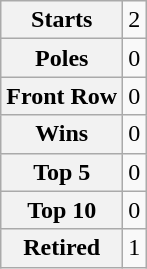<table class="wikitable" style="text-align:center">
<tr>
<th>Starts</th>
<td>2</td>
</tr>
<tr>
<th>Poles</th>
<td>0</td>
</tr>
<tr>
<th>Front Row</th>
<td>0</td>
</tr>
<tr>
<th>Wins</th>
<td>0</td>
</tr>
<tr>
<th>Top 5</th>
<td>0</td>
</tr>
<tr>
<th>Top 10</th>
<td>0</td>
</tr>
<tr>
<th>Retired</th>
<td>1</td>
</tr>
</table>
